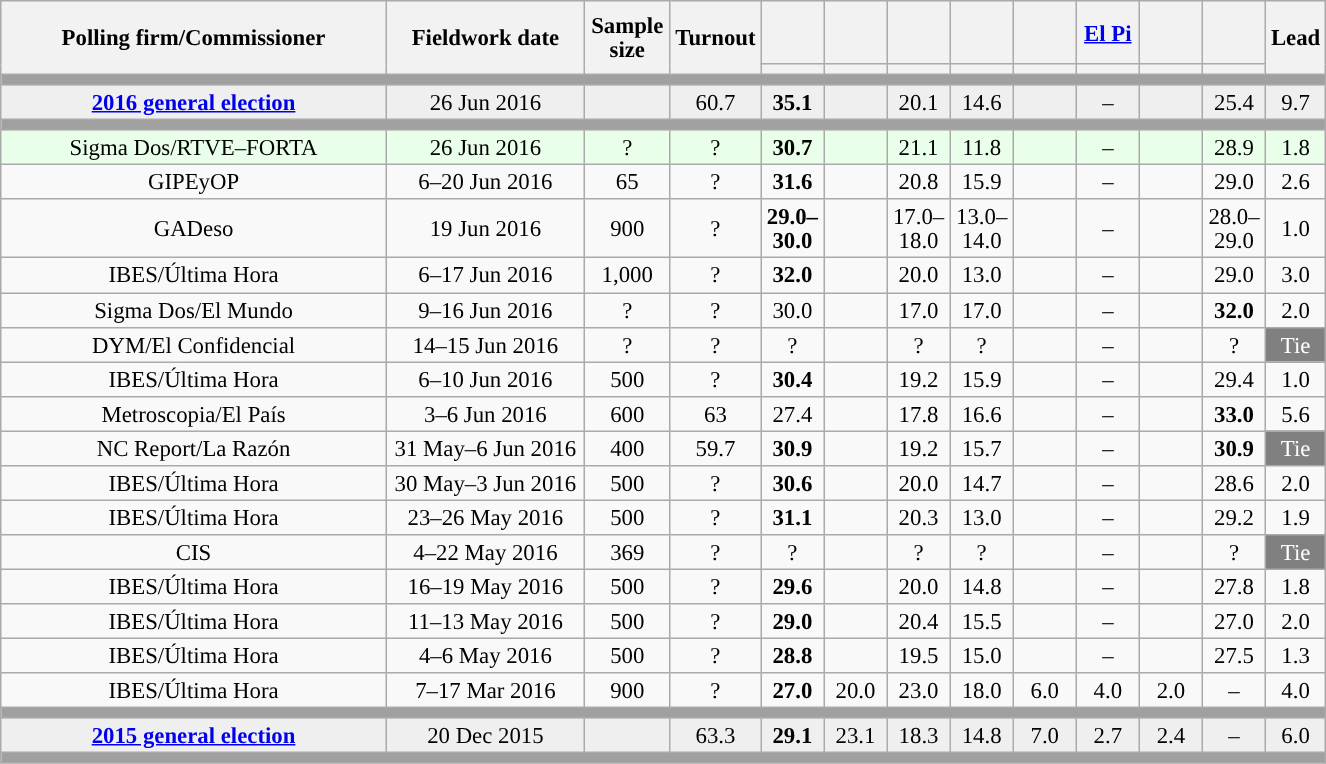<table class="wikitable collapsible collapsed" style="text-align:center; font-size:95%; line-height:16px;">
<tr style="height:42px; background-color:#E9E9E9">
<th style="width:250px;" rowspan="2">Polling firm/Commissioner</th>
<th style="width:125px;" rowspan="2">Fieldwork date</th>
<th style="width:50px;" rowspan="2">Sample size</th>
<th style="width:45px;" rowspan="2">Turnout</th>
<th style="width:35px;"></th>
<th style="width:35px;"></th>
<th style="width:35px;"></th>
<th style="width:35px;"></th>
<th style="width:35px;"></th>
<th style="width:35px;"><a href='#'>El Pi</a></th>
<th style="width:35px;"></th>
<th style="width:35px;"></th>
<th style="width:30px;" rowspan="2">Lead</th>
</tr>
<tr>
<th style="color:inherit;background:"></th>
<th style="color:inherit;background:"></th>
<th style="color:inherit;background:"></th>
<th style="color:inherit;background:"></th>
<th style="color:inherit;background:"></th>
<th style="color:inherit;background:"></th>
<th style="color:inherit;background:"></th>
<th style="color:inherit;background:"></th>
</tr>
<tr>
<td colspan="13" style="background:#A0A0A0"></td>
</tr>
<tr style="background:#EFEFEF;">
<td><strong><a href='#'>2016 general election</a></strong></td>
<td>26 Jun 2016</td>
<td></td>
<td>60.7</td>
<td><strong>35.1</strong><br></td>
<td></td>
<td>20.1<br></td>
<td>14.6<br></td>
<td></td>
<td>–</td>
<td></td>
<td>25.4<br></td>
<td style="background:">9.7</td>
</tr>
<tr>
<td colspan="13" style="background:#A0A0A0"></td>
</tr>
<tr style="background:#EAFFEA;">
<td>Sigma Dos/RTVE–FORTA</td>
<td>26 Jun 2016</td>
<td>?</td>
<td>?</td>
<td><strong>30.7</strong><br></td>
<td></td>
<td>21.1<br></td>
<td>11.8<br></td>
<td></td>
<td>–</td>
<td></td>
<td>28.9<br></td>
<td style="background:">1.8</td>
</tr>
<tr>
<td>GIPEyOP</td>
<td>6–20 Jun 2016</td>
<td>65</td>
<td>?</td>
<td><strong>31.6</strong><br></td>
<td></td>
<td>20.8<br></td>
<td>15.9<br></td>
<td></td>
<td>–</td>
<td></td>
<td>29.0<br></td>
<td style="background:">2.6</td>
</tr>
<tr>
<td>GADeso</td>
<td>19 Jun 2016</td>
<td>900</td>
<td>?</td>
<td><strong>29.0–<br>30.0</strong><br></td>
<td></td>
<td>17.0–<br>18.0<br></td>
<td>13.0–<br>14.0<br></td>
<td></td>
<td>–</td>
<td></td>
<td>28.0–<br>29.0<br></td>
<td style="background:">1.0</td>
</tr>
<tr>
<td>IBES/Última Hora</td>
<td>6–17 Jun 2016</td>
<td>1,000</td>
<td>?</td>
<td><strong>32.0</strong><br></td>
<td></td>
<td>20.0<br></td>
<td>13.0<br></td>
<td></td>
<td>–</td>
<td></td>
<td>29.0<br></td>
<td style="background:">3.0</td>
</tr>
<tr>
<td>Sigma Dos/El Mundo</td>
<td>9–16 Jun 2016</td>
<td>?</td>
<td>?</td>
<td>30.0<br></td>
<td></td>
<td>17.0<br></td>
<td>17.0<br></td>
<td></td>
<td>–</td>
<td></td>
<td><strong>32.0</strong><br></td>
<td style="background:">2.0</td>
</tr>
<tr>
<td>DYM/El Confidencial</td>
<td>14–15 Jun 2016</td>
<td>?</td>
<td>?</td>
<td>?<br></td>
<td></td>
<td>?<br></td>
<td>?<br></td>
<td></td>
<td>–</td>
<td></td>
<td>?<br></td>
<td style="background:gray;color:white;">Tie</td>
</tr>
<tr>
<td>IBES/Última Hora</td>
<td>6–10 Jun 2016</td>
<td>500</td>
<td>?</td>
<td><strong>30.4</strong><br></td>
<td></td>
<td>19.2<br></td>
<td>15.9<br></td>
<td></td>
<td>–</td>
<td></td>
<td>29.4<br></td>
<td style="background:">1.0</td>
</tr>
<tr>
<td>Metroscopia/El País</td>
<td>3–6 Jun 2016</td>
<td>600</td>
<td>63</td>
<td>27.4<br></td>
<td></td>
<td>17.8<br></td>
<td>16.6<br></td>
<td></td>
<td>–</td>
<td></td>
<td><strong>33.0</strong><br></td>
<td style="background:">5.6</td>
</tr>
<tr>
<td>NC Report/La Razón</td>
<td>31 May–6 Jun 2016</td>
<td>400</td>
<td>59.7</td>
<td><strong>30.9</strong><br></td>
<td></td>
<td>19.2<br></td>
<td>15.7<br></td>
<td></td>
<td>–</td>
<td></td>
<td><strong>30.9</strong><br></td>
<td style="background:gray;color:white;">Tie</td>
</tr>
<tr>
<td>IBES/Última Hora</td>
<td>30 May–3 Jun 2016</td>
<td>500</td>
<td>?</td>
<td><strong>30.6</strong><br></td>
<td></td>
<td>20.0<br></td>
<td>14.7<br></td>
<td></td>
<td>–</td>
<td></td>
<td>28.6<br></td>
<td style="background:">2.0</td>
</tr>
<tr>
<td>IBES/Última Hora</td>
<td>23–26 May 2016</td>
<td>500</td>
<td>?</td>
<td><strong>31.1</strong><br></td>
<td></td>
<td>20.3<br></td>
<td>13.0<br></td>
<td></td>
<td>–</td>
<td></td>
<td>29.2<br></td>
<td style="background:">1.9</td>
</tr>
<tr>
<td>CIS</td>
<td>4–22 May 2016</td>
<td>369</td>
<td>?</td>
<td>?<br></td>
<td></td>
<td>?<br></td>
<td>?<br></td>
<td></td>
<td>–</td>
<td></td>
<td>?<br></td>
<td style="background:gray;color:white;">Tie</td>
</tr>
<tr>
<td>IBES/Última Hora</td>
<td>16–19 May 2016</td>
<td>500</td>
<td>?</td>
<td><strong>29.6</strong><br></td>
<td></td>
<td>20.0<br></td>
<td>14.8<br></td>
<td></td>
<td>–</td>
<td></td>
<td>27.8<br></td>
<td style="background:">1.8</td>
</tr>
<tr>
<td>IBES/Última Hora</td>
<td>11–13 May 2016</td>
<td>500</td>
<td>?</td>
<td><strong>29.0</strong><br></td>
<td></td>
<td>20.4<br></td>
<td>15.5<br></td>
<td></td>
<td>–</td>
<td></td>
<td>27.0<br></td>
<td style="background:">2.0</td>
</tr>
<tr>
<td>IBES/Última Hora</td>
<td>4–6 May 2016</td>
<td>500</td>
<td>?</td>
<td><strong>28.8</strong><br></td>
<td></td>
<td>19.5<br></td>
<td>15.0<br></td>
<td></td>
<td>–</td>
<td></td>
<td>27.5<br></td>
<td style="background:">1.3</td>
</tr>
<tr>
<td>IBES/Última Hora</td>
<td>7–17 Mar 2016</td>
<td>900</td>
<td>?</td>
<td><strong>27.0</strong><br></td>
<td>20.0<br></td>
<td>23.0<br></td>
<td>18.0<br></td>
<td>6.0<br></td>
<td>4.0<br></td>
<td>2.0<br></td>
<td>–</td>
<td style="background:">4.0</td>
</tr>
<tr>
<td colspan="13" style="background:#A0A0A0"></td>
</tr>
<tr style="background:#EFEFEF;">
<td><strong><a href='#'>2015 general election</a></strong></td>
<td>20 Dec 2015</td>
<td></td>
<td>63.3</td>
<td><strong>29.1</strong><br></td>
<td>23.1<br></td>
<td>18.3<br></td>
<td>14.8<br></td>
<td>7.0<br></td>
<td>2.7<br></td>
<td>2.4<br></td>
<td>–</td>
<td style="background:">6.0</td>
</tr>
<tr>
<td colspan="13" style="background:#A0A0A0"></td>
</tr>
</table>
